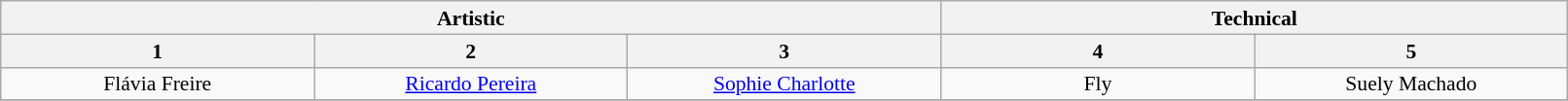<table class="wikitable" style="font-size:90%; line-height:16px; text-align:center" width="85%">
<tr>
<th colspan=3>Artistic</th>
<th colspan=2>Technical</th>
</tr>
<tr>
<th>1</th>
<th>2</th>
<th>3</th>
<th>4</th>
<th>5</th>
</tr>
<tr>
<td width=150>Flávia Freire</td>
<td width=150><a href='#'>Ricardo Pereira</a></td>
<td width=150><a href='#'>Sophie Charlotte</a></td>
<td width=150>Fly</td>
<td width=150>Suely Machado</td>
</tr>
<tr>
</tr>
</table>
